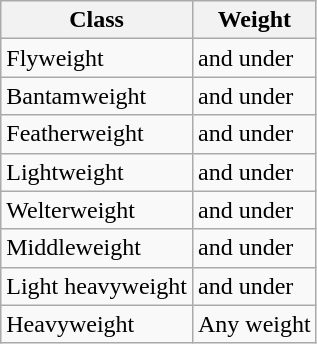<table class="wikitable sortable mw-collapsible">
<tr>
<th>Class</th>
<th>Weight</th>
</tr>
<tr>
<td>Flyweight</td>
<td> and under</td>
</tr>
<tr>
<td>Bantamweight</td>
<td> and under</td>
</tr>
<tr>
<td>Featherweight</td>
<td> and under</td>
</tr>
<tr>
<td>Lightweight</td>
<td> and under</td>
</tr>
<tr>
<td>Welterweight</td>
<td> and under</td>
</tr>
<tr>
<td>Middleweight</td>
<td> and under</td>
</tr>
<tr>
<td>Light heavyweight</td>
<td> and under</td>
</tr>
<tr>
<td>Heavyweight</td>
<td>Any weight</td>
</tr>
</table>
